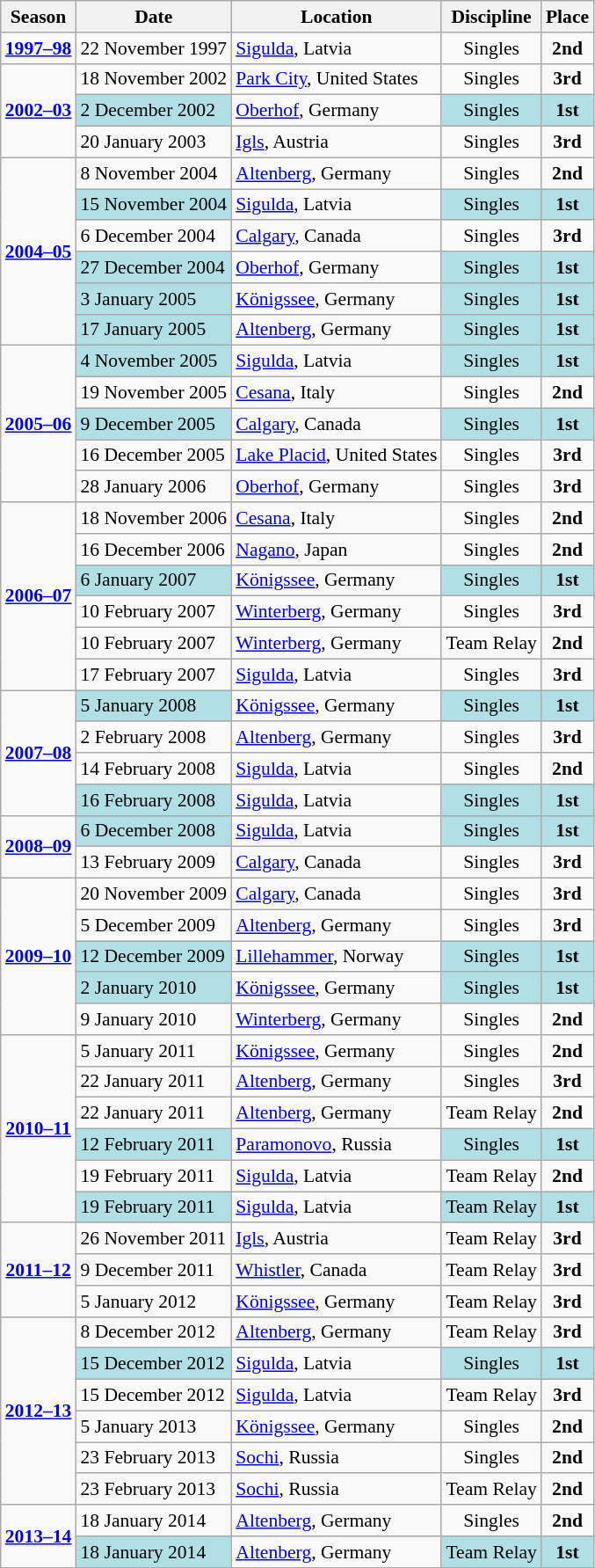<table class="wikitable sortable"  style="font-size:90%; text-align:left;">
<tr>
<th>Season</th>
<th>Date</th>
<th>Location</th>
<th>Discipline</th>
<th>Place</th>
</tr>
<tr>
<td rowspan="1" style="text-align:center;"><strong><a href='#'>1997–98</a></strong></td>
<td>22 November 1997</td>
<td> <a href='#'>Sigulda</a>, Latvia</td>
<td align=center>Singles</td>
<td align=center><strong>2nd</strong></td>
</tr>
<tr>
<td rowspan="3" style="text-align:center;"><strong><a href='#'>2002–03</a></strong></td>
<td>18 November 2002</td>
<td> <a href='#'>Park City</a>, United States</td>
<td align=center>Singles</td>
<td align=center><strong>3rd</strong></td>
</tr>
<tr>
<td bgcolor="#BOEOE6">2 December 2002</td>
<td> <a href='#'>Oberhof</a>, Germany</td>
<td bgcolor="#BOEOE6" align=center>Singles</td>
<td bgcolor="#BOEOE6" align=center><strong>1st</strong></td>
</tr>
<tr>
<td>20 January 2003</td>
<td> <a href='#'>Igls</a>, Austria</td>
<td align=center>Singles</td>
<td align=center><strong>3rd</strong></td>
</tr>
<tr>
<td rowspan="6" style="text-align:center;"><strong><a href='#'>2004–05</a></strong></td>
<td>8 November 2004</td>
<td> <a href='#'>Altenberg</a>, Germany</td>
<td align=center>Singles</td>
<td align=center><strong>2nd</strong></td>
</tr>
<tr>
<td bgcolor="#BOEOE6">15 November 2004</td>
<td> <a href='#'>Sigulda</a>, Latvia</td>
<td bgcolor="#BOEOE6" align=center>Singles</td>
<td bgcolor="#BOEOE6" align=center><strong>1st</strong></td>
</tr>
<tr>
<td>6 December 2004</td>
<td> <a href='#'>Calgary</a>, Canada</td>
<td align=center>Singles</td>
<td align=center><strong>3rd</strong></td>
</tr>
<tr>
<td bgcolor="#BOEOE6">27 December 2004</td>
<td> <a href='#'>Oberhof</a>, Germany</td>
<td bgcolor="#BOEOE6" align=center>Singles</td>
<td bgcolor="#BOEOE6" align=center><strong>1st</strong></td>
</tr>
<tr>
<td bgcolor="#BOEOE6">3 January 2005</td>
<td> <a href='#'>Königssee</a>, Germany</td>
<td bgcolor="#BOEOE6" align=center>Singles</td>
<td bgcolor="#BOEOE6" align=center><strong>1st</strong></td>
</tr>
<tr>
<td bgcolor="#BOEOE6">17 January 2005</td>
<td> <a href='#'>Altenberg</a>, Germany</td>
<td bgcolor="#BOEOE6" align=center>Singles</td>
<td bgcolor="#BOEOE6" align=center><strong>1st</strong></td>
</tr>
<tr>
<td rowspan="5" style="text-align:center;"><strong><a href='#'>2005–06</a></strong></td>
<td bgcolor="#BOEOE6">4 November 2005</td>
<td> <a href='#'>Sigulda</a>, Latvia</td>
<td bgcolor="#BOEOE6" align=center>Singles</td>
<td bgcolor="#BOEOE6" align=center><strong>1st</strong></td>
</tr>
<tr>
<td>19 November 2005</td>
<td> <a href='#'>Cesana</a>, Italy</td>
<td align=center>Singles</td>
<td align=center><strong>2nd</strong></td>
</tr>
<tr>
<td bgcolor="#BOEOE6">9 December 2005</td>
<td> <a href='#'>Calgary</a>, Canada</td>
<td bgcolor="#BOEOE6" align=center>Singles</td>
<td bgcolor="#BOEOE6" align=center><strong>1st</strong></td>
</tr>
<tr>
<td>16 December 2005</td>
<td> <a href='#'>Lake Placid</a>, United States</td>
<td align=center>Singles</td>
<td align=center><strong>3rd</strong></td>
</tr>
<tr>
<td>28 January 2006</td>
<td> <a href='#'>Oberhof</a>, Germany</td>
<td align=center>Singles</td>
<td align=center><strong>3rd</strong></td>
</tr>
<tr>
<td rowspan="6" style="text-align:center;"><strong><a href='#'>2006–07</a></strong></td>
<td>18 November 2006</td>
<td> <a href='#'>Cesana</a>, Italy</td>
<td align=center>Singles</td>
<td align=center><strong>2nd</strong></td>
</tr>
<tr>
<td>16 December 2006</td>
<td> <a href='#'>Nagano</a>, Japan</td>
<td align=center>Singles</td>
<td align=center><strong>2nd</strong></td>
</tr>
<tr>
<td bgcolor="#BOEOE6">6 January 2007</td>
<td> <a href='#'>Königssee</a>, Germany</td>
<td bgcolor="#BOEOE6" align=center>Singles</td>
<td bgcolor="#BOEOE6" align=center><strong>1st</strong></td>
</tr>
<tr>
<td>10 February 2007</td>
<td> <a href='#'>Winterberg</a>, Germany</td>
<td align=center>Singles</td>
<td align=center><strong>3rd</strong></td>
</tr>
<tr>
<td>10 February 2007</td>
<td> <a href='#'>Winterberg</a>, Germany</td>
<td align=center>Team Relay</td>
<td align=center><strong>2nd</strong></td>
</tr>
<tr>
<td>17 February 2007</td>
<td> <a href='#'>Sigulda</a>, Latvia</td>
<td align=center>Singles</td>
<td align=center><strong>3rd</strong></td>
</tr>
<tr>
<td rowspan="4" style="text-align:center;"><strong><a href='#'>2007–08</a></strong></td>
<td bgcolor="#BOEOE6">5 January 2008</td>
<td> <a href='#'>Königssee</a>, Germany</td>
<td bgcolor="#BOEOE6" align=center>Singles</td>
<td bgcolor="#BOEOE6" align=center><strong>1st</strong></td>
</tr>
<tr>
<td>2 February 2008</td>
<td> <a href='#'>Altenberg</a>, Germany</td>
<td align=center>Singles</td>
<td align=center><strong>3rd</strong></td>
</tr>
<tr>
<td>14 February 2008</td>
<td> <a href='#'>Sigulda</a>, Latvia</td>
<td align=center>Singles</td>
<td align=center><strong>2nd</strong></td>
</tr>
<tr>
<td bgcolor="#BOEOE6">16 February 2008</td>
<td> <a href='#'>Sigulda</a>, Latvia</td>
<td bgcolor="#BOEOE6" align=center>Singles</td>
<td bgcolor="#BOEOE6" align=center><strong>1st</strong></td>
</tr>
<tr>
<td rowspan="2" style="text-align:center;"><strong><a href='#'>2008–09</a></strong></td>
<td bgcolor="#BOEOE6">6 December 2008</td>
<td> <a href='#'>Sigulda</a>, Latvia</td>
<td bgcolor="#BOEOE6" align=center>Singles</td>
<td bgcolor="#BOEOE6" align=center><strong>1st</strong></td>
</tr>
<tr>
<td>13 February 2009</td>
<td> <a href='#'>Calgary</a>, Canada</td>
<td align=center>Singles</td>
<td align=center><strong>3rd</strong></td>
</tr>
<tr>
<td rowspan="5" style="text-align:center;"><strong><a href='#'>2009–10</a></strong></td>
<td>20 November 2009</td>
<td> <a href='#'>Calgary</a>, Canada</td>
<td align=center>Singles</td>
<td align=center><strong>3rd</strong></td>
</tr>
<tr>
<td>5 December 2009</td>
<td> <a href='#'>Altenberg</a>, Germany</td>
<td align=center>Singles</td>
<td align=center><strong>3rd</strong></td>
</tr>
<tr>
<td bgcolor="#BOEOE6">12 December 2009</td>
<td> <a href='#'>Lillehammer</a>, Norway</td>
<td bgcolor="#BOEOE6" align=center>Singles</td>
<td bgcolor="#BOEOE6" align=center><strong>1st</strong></td>
</tr>
<tr>
<td bgcolor="#BOEOE6">2 January 2010</td>
<td> <a href='#'>Königssee</a>, Germany</td>
<td bgcolor="#BOEOE6" align=center>Singles</td>
<td bgcolor="#BOEOE6" align=center><strong>1st</strong></td>
</tr>
<tr>
<td>9 January 2010</td>
<td> <a href='#'>Winterberg</a>, Germany</td>
<td align=center>Singles</td>
<td align=center><strong>2nd</strong></td>
</tr>
<tr>
<td rowspan="6" style="text-align:center;"><strong><a href='#'>2010–11</a></strong></td>
<td>5 January 2011</td>
<td> <a href='#'>Königssee</a>, Germany</td>
<td align=center>Singles</td>
<td align=center><strong>2nd</strong></td>
</tr>
<tr>
<td>22 January 2011</td>
<td> <a href='#'>Altenberg</a>, Germany</td>
<td align=center>Singles</td>
<td align=center><strong>3rd</strong></td>
</tr>
<tr>
<td>22 January 2011</td>
<td> <a href='#'>Altenberg</a>, Germany</td>
<td align=center>Team Relay</td>
<td align=center><strong>2nd</strong></td>
</tr>
<tr>
<td bgcolor="#BOEOE6">12 February 2011</td>
<td> <a href='#'>Paramonovo</a>, Russia</td>
<td bgcolor="#BOEOE6" align=center>Singles</td>
<td bgcolor="#BOEOE6" align=center><strong>1st</strong></td>
</tr>
<tr>
<td>19 February 2011</td>
<td> <a href='#'>Sigulda</a>, Latvia</td>
<td align=center>Team Relay</td>
<td align=center><strong>2nd</strong></td>
</tr>
<tr>
<td bgcolor="#BOEOE6">19 February 2011</td>
<td> <a href='#'>Sigulda</a>, Latvia</td>
<td bgcolor="#BOEOE6" align=center>Team Relay</td>
<td bgcolor="#BOEOE6" align=center><strong>1st</strong></td>
</tr>
<tr>
<td rowspan="3" style="text-align:center;"><strong><a href='#'>2011–12</a></strong></td>
<td>26 November 2011</td>
<td> <a href='#'>Igls</a>, Austria</td>
<td align=center>Team Relay</td>
<td align=center><strong>3rd</strong></td>
</tr>
<tr>
<td>9 December 2011</td>
<td> <a href='#'>Whistler</a>, Canada</td>
<td align=center>Team Relay</td>
<td align=center><strong>3rd</strong></td>
</tr>
<tr>
<td>5 January 2012</td>
<td> <a href='#'>Königssee</a>, Germany</td>
<td align=center>Team Relay</td>
<td align=center><strong>3rd</strong></td>
</tr>
<tr>
<td rowspan="6" style="text-align:center;"><strong><a href='#'>2012–13</a></strong></td>
<td>8 December 2012</td>
<td> <a href='#'>Altenberg</a>, Germany</td>
<td align=center>Team Relay</td>
<td align=center><strong>3rd</strong></td>
</tr>
<tr>
<td bgcolor="#BOEOE6">15 December 2012</td>
<td> <a href='#'>Sigulda</a>, Latvia</td>
<td bgcolor="#BOEOE6" align=center>Singles</td>
<td bgcolor="#BOEOE6" align=center><strong>1st</strong></td>
</tr>
<tr>
<td>15 December 2012</td>
<td> <a href='#'>Sigulda</a>, Latvia</td>
<td align=center>Team Relay</td>
<td align=center><strong>3rd</strong></td>
</tr>
<tr>
<td>5 January 2013</td>
<td> <a href='#'>Königssee</a>, Germany</td>
<td align=center>Singles</td>
<td align=center><strong>2nd</strong></td>
</tr>
<tr>
<td>23 February 2013</td>
<td> <a href='#'>Sochi</a>, Russia</td>
<td align=center>Singles</td>
<td align=center><strong>2nd</strong></td>
</tr>
<tr>
<td>23 February 2013</td>
<td> <a href='#'>Sochi</a>, Russia</td>
<td align=center>Team Relay</td>
<td align=center><strong>2nd</strong></td>
</tr>
<tr>
<td rowspan="2" style="text-align:center;"><strong><a href='#'>2013–14</a></strong></td>
<td>18 January 2014</td>
<td> <a href='#'>Altenberg</a>, Germany</td>
<td align=center>Singles</td>
<td align=center><strong>2nd</strong></td>
</tr>
<tr>
<td bgcolor="#BOEOE6">18 January 2014</td>
<td> <a href='#'>Altenberg</a>, Germany</td>
<td bgcolor="#BOEOE6" align=center>Team Relay</td>
<td bgcolor="#BOEOE6" align=center><strong>1st</strong></td>
</tr>
<tr>
</tr>
</table>
